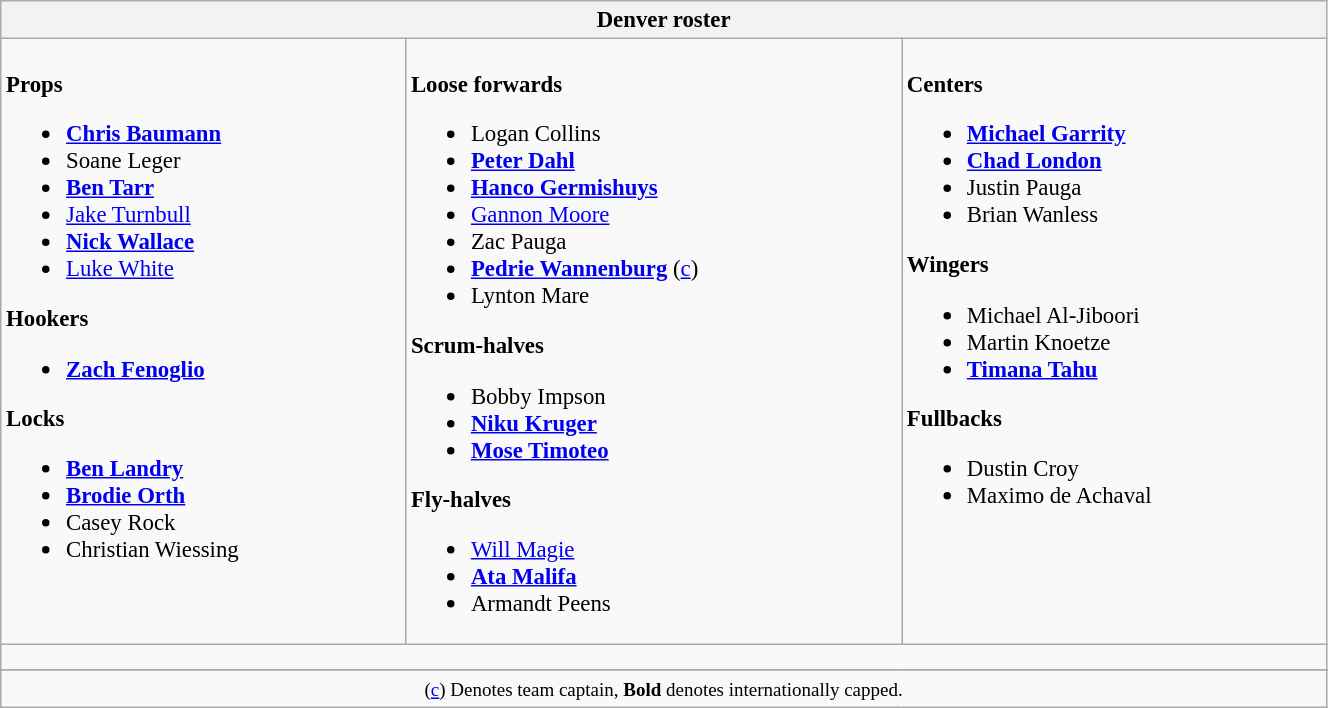<table class="wikitable" style="text-align:left; font-size:95%; width:70%">
<tr>
<th colspan="100%">Denver roster</th>
</tr>
<tr valign="top">
<td><br><strong>Props</strong><ul><li> <strong><a href='#'>Chris Baumann</a></strong></li><li> Soane Leger</li><li> <strong><a href='#'>Ben Tarr</a></strong></li><li> <a href='#'>Jake Turnbull</a></li><li> <strong><a href='#'>Nick Wallace</a></strong></li><li> <a href='#'>Luke White</a></li></ul><strong>Hookers</strong><ul><li> <strong><a href='#'>Zach Fenoglio</a></strong></li></ul><strong>Locks</strong><ul><li> <strong><a href='#'>Ben Landry</a></strong></li><li> <strong><a href='#'>Brodie Orth</a></strong></li><li> Casey Rock</li><li> Christian Wiessing</li></ul></td>
<td><br><strong>Loose forwards</strong><ul><li> Logan Collins</li><li> <strong><a href='#'>Peter Dahl</a></strong></li><li> <strong><a href='#'>Hanco Germishuys</a></strong></li><li> <a href='#'>Gannon Moore</a></li><li> Zac Pauga</li><li> <strong><a href='#'>Pedrie Wannenburg</a></strong> (<a href='#'>c</a>)</li><li> Lynton Mare</li></ul><strong>Scrum-halves</strong><ul><li> Bobby Impson</li><li> <strong><a href='#'>Niku Kruger</a></strong></li><li> <strong><a href='#'>Mose Timoteo</a></strong></li></ul><strong>Fly-halves</strong><ul><li> <a href='#'>Will Magie</a></li><li> <strong><a href='#'>Ata Malifa</a></strong></li><li> Armandt Peens</li></ul></td>
<td><br><strong>Centers</strong><ul><li> <strong><a href='#'>Michael Garrity</a></strong></li><li> <strong><a href='#'>Chad London</a></strong></li><li> Justin Pauga</li><li> Brian Wanless</li></ul><strong>Wingers</strong><ul><li> Michael Al-Jiboori</li><li> Martin Knoetze</li><li> <strong><a href='#'>Timana Tahu</a></strong></li></ul><strong>Fullbacks</strong><ul><li> Dustin Croy</li><li> Maximo de Achaval</li></ul></td>
</tr>
<tr>
<td colspan="100%" style="height: 10px;"></td>
</tr>
<tr>
</tr>
<tr>
<td colspan="100%" style="text-align:center;"><small>(<a href='#'>c</a>) Denotes team captain, <strong>Bold</strong> denotes internationally capped.</small></td>
</tr>
</table>
